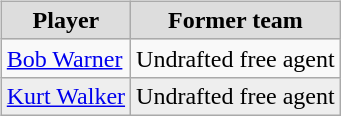<table cellspacing="10">
<tr>
<td valign="top"><br><table class="wikitable">
<tr style="text-align:center; background:#ddd;">
<td><strong>Player</strong></td>
<td><strong>Former team</strong></td>
</tr>
<tr>
<td><a href='#'>Bob Warner</a></td>
<td>Undrafted free agent</td>
</tr>
<tr style="background:#eee;">
<td><a href='#'>Kurt Walker</a></td>
<td>Undrafted free agent</td>
</tr>
</table>
</td>
</tr>
</table>
